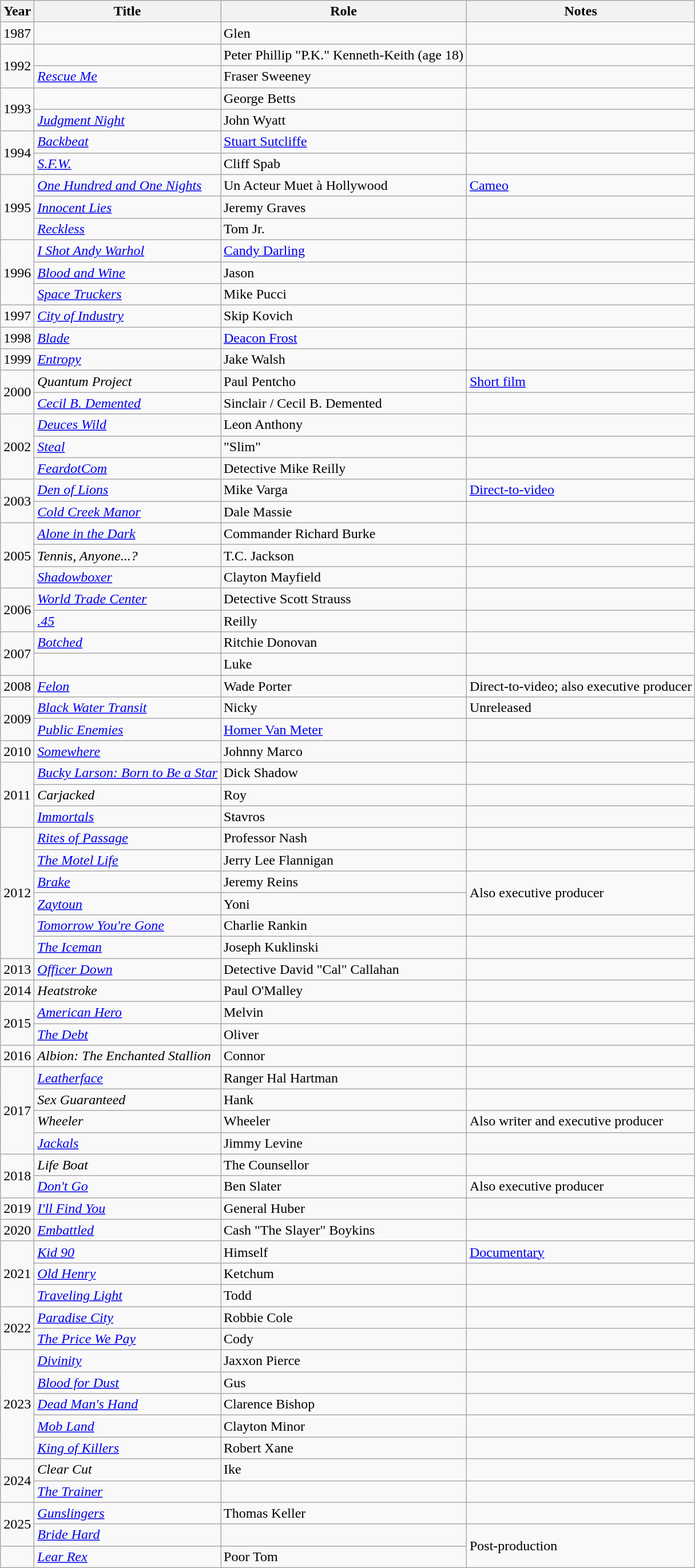<table class="wikitable sortable">
<tr>
<th>Year</th>
<th>Title</th>
<th>Role</th>
<th class="unsortable">Notes</th>
</tr>
<tr>
<td>1987</td>
<td><em></em></td>
<td>Glen</td>
<td></td>
</tr>
<tr>
<td rowspan="2">1992</td>
<td><em></em></td>
<td>Peter Phillip "P.K." Kenneth-Keith (age 18)</td>
<td></td>
</tr>
<tr>
<td><em><a href='#'>Rescue Me</a></em></td>
<td>Fraser Sweeney</td>
<td></td>
</tr>
<tr>
<td rowspan="2">1993</td>
<td><em></em></td>
<td>George Betts</td>
<td></td>
</tr>
<tr>
<td><em><a href='#'>Judgment Night</a></em></td>
<td>John Wyatt</td>
<td></td>
</tr>
<tr>
<td rowspan="2">1994</td>
<td><em><a href='#'>Backbeat</a></em></td>
<td><a href='#'>Stuart Sutcliffe</a></td>
<td></td>
</tr>
<tr>
<td><em><a href='#'>S.F.W.</a></em></td>
<td>Cliff Spab</td>
<td></td>
</tr>
<tr>
<td rowspan="3">1995</td>
<td><em><a href='#'>One Hundred and One Nights</a></em></td>
<td>Un Acteur Muet à Hollywood</td>
<td><a href='#'>Cameo</a></td>
</tr>
<tr>
<td><em><a href='#'>Innocent Lies</a></em></td>
<td>Jeremy Graves</td>
<td></td>
</tr>
<tr>
<td><em><a href='#'>Reckless</a></em></td>
<td>Tom Jr.</td>
<td></td>
</tr>
<tr>
<td rowspan="3">1996</td>
<td><em><a href='#'>I Shot Andy Warhol</a></em></td>
<td><a href='#'>Candy Darling</a></td>
<td></td>
</tr>
<tr>
<td><em><a href='#'>Blood and Wine</a></em></td>
<td>Jason</td>
<td></td>
</tr>
<tr>
<td><em><a href='#'>Space Truckers</a></em></td>
<td>Mike Pucci</td>
<td></td>
</tr>
<tr>
<td>1997</td>
<td><em><a href='#'>City of Industry</a></em></td>
<td>Skip Kovich</td>
<td></td>
</tr>
<tr>
<td>1998</td>
<td><em><a href='#'>Blade</a></em></td>
<td><a href='#'>Deacon Frost</a></td>
<td></td>
</tr>
<tr>
<td>1999</td>
<td><em><a href='#'>Entropy</a></em></td>
<td>Jake Walsh</td>
<td></td>
</tr>
<tr>
<td rowspan="2">2000</td>
<td><em>Quantum Project</em></td>
<td>Paul Pentcho</td>
<td><a href='#'>Short film</a></td>
</tr>
<tr>
<td><em><a href='#'>Cecil B. Demented</a></em></td>
<td>Sinclair / Cecil B. Demented</td>
<td></td>
</tr>
<tr>
<td rowspan="3">2002</td>
<td><em><a href='#'>Deuces Wild</a></em></td>
<td>Leon Anthony</td>
<td></td>
</tr>
<tr>
<td><em><a href='#'>Steal</a></em></td>
<td>"Slim"</td>
<td></td>
</tr>
<tr>
<td><em><a href='#'>FeardotCom</a></em></td>
<td>Detective Mike Reilly</td>
<td></td>
</tr>
<tr>
<td rowspan="2">2003</td>
<td><em><a href='#'>Den of Lions</a></em></td>
<td>Mike Varga</td>
<td><a href='#'>Direct-to-video</a></td>
</tr>
<tr>
<td><em><a href='#'>Cold Creek Manor</a></em></td>
<td>Dale Massie</td>
<td></td>
</tr>
<tr>
<td rowspan="3">2005</td>
<td><em><a href='#'>Alone in the Dark</a></em></td>
<td>Commander Richard Burke</td>
<td></td>
</tr>
<tr>
<td><em>Tennis, Anyone...?</em></td>
<td>T.C. Jackson</td>
<td></td>
</tr>
<tr>
<td><em><a href='#'>Shadowboxer</a></em></td>
<td>Clayton Mayfield</td>
<td></td>
</tr>
<tr>
<td rowspan="2">2006</td>
<td><em><a href='#'>World Trade Center</a></em></td>
<td>Detective Scott Strauss</td>
<td></td>
</tr>
<tr>
<td><em><a href='#'>.45</a></em></td>
<td>Reilly</td>
<td></td>
</tr>
<tr>
<td rowspan="2">2007</td>
<td><em><a href='#'>Botched</a></em></td>
<td>Ritchie Donovan</td>
<td></td>
</tr>
<tr>
<td><em></em></td>
<td>Luke</td>
<td></td>
</tr>
<tr>
<td>2008</td>
<td><em><a href='#'>Felon</a></em></td>
<td>Wade Porter</td>
<td>Direct-to-video; also executive producer</td>
</tr>
<tr>
<td rowspan="2">2009</td>
<td><em><a href='#'>Black Water Transit</a></em></td>
<td>Nicky</td>
<td>Unreleased</td>
</tr>
<tr>
<td><em><a href='#'>Public Enemies</a></em></td>
<td><a href='#'>Homer Van Meter</a></td>
<td></td>
</tr>
<tr>
<td>2010</td>
<td><em><a href='#'>Somewhere</a></em></td>
<td>Johnny Marco</td>
<td></td>
</tr>
<tr>
<td rowspan="3">2011</td>
<td><em><a href='#'>Bucky Larson: Born to Be a Star</a></em></td>
<td>Dick Shadow</td>
<td></td>
</tr>
<tr>
<td><em>Carjacked</em></td>
<td>Roy</td>
<td></td>
</tr>
<tr>
<td><em><a href='#'>Immortals</a></em></td>
<td>Stavros</td>
<td></td>
</tr>
<tr>
<td rowspan="6">2012</td>
<td><em><a href='#'>Rites of Passage</a></em></td>
<td>Professor Nash</td>
<td></td>
</tr>
<tr>
<td><em><a href='#'>The Motel Life</a></em></td>
<td>Jerry Lee Flannigan</td>
<td></td>
</tr>
<tr>
<td><em><a href='#'>Brake</a></em></td>
<td>Jeremy Reins</td>
<td rowspan="2">Also executive producer</td>
</tr>
<tr>
<td><em><a href='#'>Zaytoun</a></em></td>
<td>Yoni</td>
</tr>
<tr>
<td><em><a href='#'>Tomorrow You're Gone</a></em></td>
<td>Charlie Rankin</td>
<td></td>
</tr>
<tr>
<td><em><a href='#'>The Iceman</a></em></td>
<td>Joseph Kuklinski</td>
<td></td>
</tr>
<tr>
<td rowspan="1">2013</td>
<td><em><a href='#'>Officer Down</a></em></td>
<td>Detective David "Cal" Callahan</td>
<td></td>
</tr>
<tr>
<td>2014</td>
<td><em>Heatstroke</em></td>
<td>Paul O'Malley</td>
<td></td>
</tr>
<tr>
<td rowspan="2">2015</td>
<td><em><a href='#'>American Hero</a></em></td>
<td>Melvin</td>
<td></td>
</tr>
<tr>
<td><em><a href='#'>The Debt</a></em></td>
<td>Oliver</td>
<td></td>
</tr>
<tr>
<td>2016</td>
<td><em>Albion: The Enchanted Stallion</em></td>
<td>Connor</td>
<td></td>
</tr>
<tr>
<td rowspan="4">2017</td>
<td><em><a href='#'>Leatherface</a></em></td>
<td>Ranger Hal Hartman</td>
<td></td>
</tr>
<tr>
<td><em>Sex Guaranteed</em></td>
<td>Hank</td>
<td></td>
</tr>
<tr>
<td><em>Wheeler</em></td>
<td>Wheeler</td>
<td>Also writer and executive producer</td>
</tr>
<tr>
<td><em><a href='#'>Jackals</a></em></td>
<td>Jimmy Levine</td>
<td></td>
</tr>
<tr>
<td rowspan="2">2018</td>
<td><em>Life Boat</em></td>
<td>The Counsellor</td>
<td></td>
</tr>
<tr>
<td><em><a href='#'>Don't Go</a></em></td>
<td>Ben Slater</td>
<td>Also executive producer</td>
</tr>
<tr>
<td>2019</td>
<td><em><a href='#'>I'll Find You</a></em></td>
<td>General Huber</td>
<td></td>
</tr>
<tr>
<td>2020</td>
<td><em><a href='#'>Embattled</a></em></td>
<td>Cash "The Slayer" Boykins</td>
<td></td>
</tr>
<tr>
<td rowspan="3">2021</td>
<td><em><a href='#'>Kid 90</a></em></td>
<td>Himself</td>
<td><a href='#'>Documentary</a></td>
</tr>
<tr>
<td><em><a href='#'>Old Henry</a></em></td>
<td>Ketchum</td>
<td></td>
</tr>
<tr>
<td><em><a href='#'>Traveling Light</a></em></td>
<td>Todd</td>
<td></td>
</tr>
<tr>
<td rowspan="2">2022</td>
<td><em><a href='#'>Paradise City</a></em></td>
<td>Robbie Cole</td>
<td></td>
</tr>
<tr>
<td><em><a href='#'>The Price We Pay</a></em></td>
<td>Cody</td>
<td></td>
</tr>
<tr>
<td rowspan="5">2023</td>
<td><em><a href='#'>Divinity</a></em></td>
<td>Jaxxon Pierce</td>
<td></td>
</tr>
<tr>
<td><em><a href='#'>Blood for Dust</a></em></td>
<td>Gus</td>
<td></td>
</tr>
<tr>
<td><em><a href='#'>Dead Man's Hand</a></em></td>
<td>Clarence Bishop</td>
<td></td>
</tr>
<tr>
<td><em><a href='#'>Mob Land</a></em></td>
<td>Clayton Minor</td>
<td></td>
</tr>
<tr>
<td><em><a href='#'>King of Killers</a></em></td>
<td>Robert Xane</td>
<td></td>
</tr>
<tr>
<td rowspan="2">2024</td>
<td><em>Clear Cut</em></td>
<td>Ike</td>
<td></td>
</tr>
<tr>
<td><em><a href='#'>The Trainer</a></em></td>
<td></td>
<td></td>
</tr>
<tr>
<td rowspan="2">2025</td>
<td><em><a href='#'>Gunslingers</a></em></td>
<td>Thomas Keller</td>
<td></td>
</tr>
<tr>
<td><em><a href='#'>Bride Hard</a></em></td>
<td></td>
<td rowspan="2">Post-production</td>
</tr>
<tr>
<td></td>
<td><em><a href='#'>Lear Rex</a></em></td>
<td>Poor Tom</td>
</tr>
</table>
